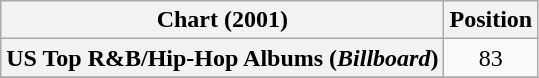<table class="wikitable sortable plainrowheaders" style="text-align:center">
<tr>
<th scope="col">Chart (2001)</th>
<th scope="col">Position</th>
</tr>
<tr>
<th scope="row">US Top R&B/Hip-Hop Albums (<em>Billboard</em>)</th>
<td style="text-align:center;">83</td>
</tr>
<tr>
</tr>
</table>
